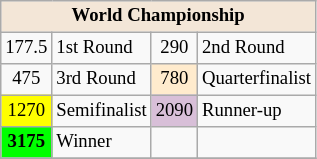<table class="wikitable" style="font-size:78%;">
<tr>
<th colspan=4 style="background:#F3E6D7;">World Championship</th>
</tr>
<tr>
<td align="center">177.5</td>
<td>1st Round</td>
<td align="center">290</td>
<td>2nd Round</td>
</tr>
<tr>
<td align="center">475</td>
<td>3rd Round</td>
<td align="center" style="background:#ffebcd;">780</td>
<td>Quarterfinalist</td>
</tr>
<tr>
<td align="center" style="background:#ffff00;">1270</td>
<td>Semifinalist</td>
<td align="center" style="background:#D8BFD8;">2090</td>
<td>Runner-up</td>
</tr>
<tr>
<td align="center" style="background:#00ff00;font-weight:bold;">3175</td>
<td>Winner</td>
<td></td>
<td></td>
</tr>
<tr>
</tr>
</table>
